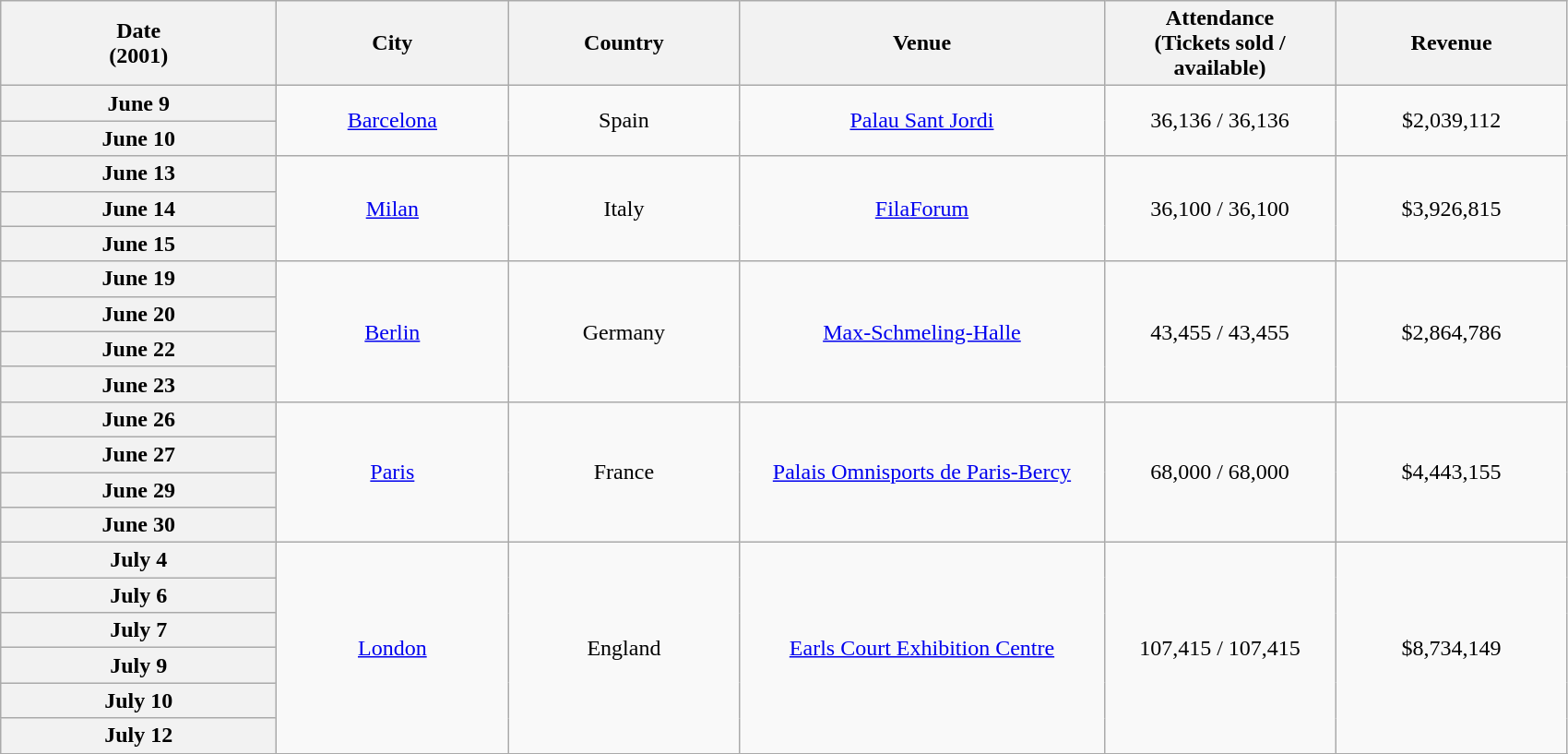<table class="wikitable plainrowheaders" style="text-align:center;">
<tr>
<th scope="col" style="width:12em;">Date<br>(2001)</th>
<th scope="col" style="width:10em;">City</th>
<th scope="col" style="width:10em;">Country</th>
<th scope="col" style="width:16em;">Venue</th>
<th scope="col" style="width:10em;">Attendance<br>(Tickets sold / available)</th>
<th scope="col" style="width:10em;">Revenue</th>
</tr>
<tr>
<th scope="row" style="text-align:center;">June 9</th>
<td rowspan="2"><a href='#'>Barcelona</a></td>
<td rowspan="2">Spain</td>
<td rowspan="2"><a href='#'>Palau Sant Jordi</a></td>
<td rowspan="2">36,136 / 36,136</td>
<td rowspan="2">$2,039,112</td>
</tr>
<tr>
<th scope="row" style="text-align:center;">June 10</th>
</tr>
<tr>
<th scope="row" style="text-align:center;">June 13</th>
<td rowspan="3"><a href='#'>Milan</a></td>
<td rowspan="3">Italy</td>
<td rowspan="3"><a href='#'>FilaForum</a></td>
<td rowspan="3">36,100 / 36,100</td>
<td rowspan="3">$3,926,815</td>
</tr>
<tr>
<th scope="row" style="text-align:center;">June 14</th>
</tr>
<tr>
<th scope="row" style="text-align:center;">June 15</th>
</tr>
<tr>
<th scope="row" style="text-align:center;">June 19</th>
<td rowspan="4"><a href='#'>Berlin</a></td>
<td rowspan="4">Germany</td>
<td rowspan="4"><a href='#'>Max-Schmeling-Halle</a></td>
<td rowspan="4">43,455 / 43,455</td>
<td rowspan="4">$2,864,786</td>
</tr>
<tr>
<th scope="row" style="text-align:center;">June 20</th>
</tr>
<tr>
<th scope="row" style="text-align:center;">June 22</th>
</tr>
<tr>
<th scope="row" style="text-align:center;">June 23</th>
</tr>
<tr>
<th scope="row" style="text-align:center;">June 26</th>
<td rowspan="4"><a href='#'>Paris</a></td>
<td rowspan="4">France</td>
<td rowspan="4"><a href='#'>Palais Omnisports de Paris-Bercy</a></td>
<td rowspan="4">68,000 / 68,000</td>
<td rowspan="4">$4,443,155</td>
</tr>
<tr>
<th scope="row" style="text-align:center;">June 27</th>
</tr>
<tr>
<th scope="row" style="text-align:center;">June 29</th>
</tr>
<tr>
<th scope="row" style="text-align:center;">June 30</th>
</tr>
<tr>
<th scope="row" style="text-align:center;">July 4</th>
<td rowspan="6"><a href='#'>London</a></td>
<td rowspan="6">England</td>
<td rowspan="6"><a href='#'>Earls Court Exhibition Centre</a></td>
<td rowspan="6">107,415 / 107,415</td>
<td rowspan="6">$8,734,149</td>
</tr>
<tr>
<th scope="row" style="text-align:center;">July 6</th>
</tr>
<tr>
<th scope="row" style="text-align:center;">July 7</th>
</tr>
<tr>
<th scope="row" style="text-align:center;">July 9</th>
</tr>
<tr>
<th scope="row" style="text-align:center;">July 10</th>
</tr>
<tr>
<th scope="row" style="text-align:center;">July 12</th>
</tr>
<tr>
</tr>
</table>
